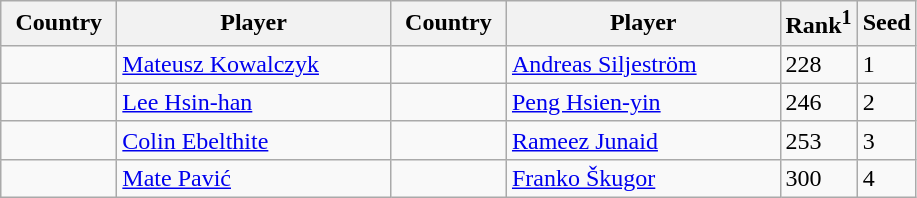<table class="sortable wikitable">
<tr>
<th width="70">Country</th>
<th width="175">Player</th>
<th width="70">Country</th>
<th width="175">Player</th>
<th>Rank<sup>1</sup></th>
<th>Seed</th>
</tr>
<tr>
<td></td>
<td><a href='#'>Mateusz Kowalczyk</a></td>
<td></td>
<td><a href='#'>Andreas Siljeström</a></td>
<td>228</td>
<td>1</td>
</tr>
<tr>
<td></td>
<td><a href='#'>Lee Hsin-han</a></td>
<td></td>
<td><a href='#'>Peng Hsien-yin</a></td>
<td>246</td>
<td>2</td>
</tr>
<tr>
<td></td>
<td><a href='#'>Colin Ebelthite</a></td>
<td></td>
<td><a href='#'>Rameez Junaid</a></td>
<td>253</td>
<td>3</td>
</tr>
<tr>
<td></td>
<td><a href='#'>Mate Pavić</a></td>
<td></td>
<td><a href='#'>Franko Škugor</a></td>
<td>300</td>
<td>4</td>
</tr>
</table>
